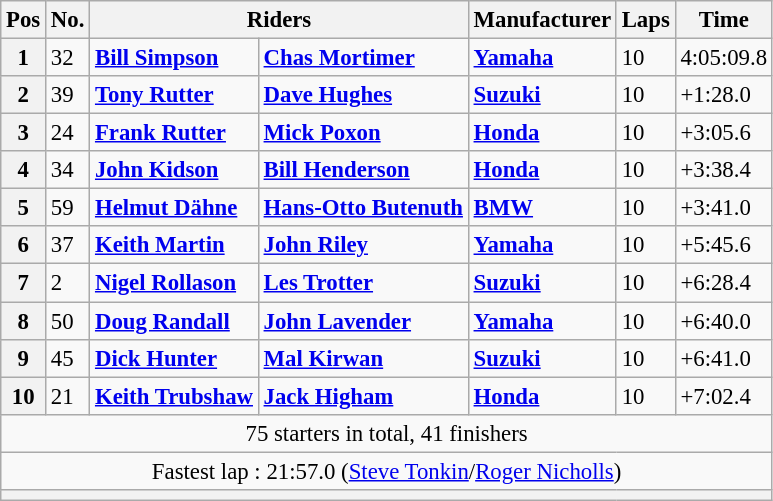<table class="wikitable" style="font-size: 95%;">
<tr>
<th>Pos</th>
<th>No.</th>
<th colspan=2>Riders</th>
<th>Manufacturer</th>
<th>Laps</th>
<th>Time</th>
</tr>
<tr>
<th>1</th>
<td>32</td>
<td> <strong><a href='#'>Bill Simpson</a></strong></td>
<td> <strong><a href='#'>Chas Mortimer</a></strong></td>
<td><strong><a href='#'>Yamaha</a></strong></td>
<td>10</td>
<td>4:05:09.8</td>
</tr>
<tr>
<th>2</th>
<td>39</td>
<td> <strong><a href='#'>Tony Rutter</a></strong></td>
<td> <strong><a href='#'>Dave Hughes</a></strong></td>
<td><strong><a href='#'>Suzuki</a></strong></td>
<td>10</td>
<td>+1:28.0</td>
</tr>
<tr>
<th>3</th>
<td>24</td>
<td> <strong><a href='#'>Frank Rutter</a></strong></td>
<td> <strong><a href='#'>Mick Poxon</a></strong></td>
<td><strong><a href='#'>Honda</a></strong></td>
<td>10</td>
<td>+3:05.6</td>
</tr>
<tr>
<th>4</th>
<td>34</td>
<td> <strong><a href='#'>John Kidson</a></strong></td>
<td> <strong><a href='#'>Bill Henderson</a></strong></td>
<td><strong><a href='#'>Honda</a></strong></td>
<td>10</td>
<td>+3:38.4</td>
</tr>
<tr>
<th>5</th>
<td>59</td>
<td> <strong><a href='#'>Helmut Dähne</a></strong></td>
<td> <strong><a href='#'>Hans-Otto Butenuth</a></strong></td>
<td><strong><a href='#'>BMW</a></strong></td>
<td>10</td>
<td>+3:41.0</td>
</tr>
<tr>
<th>6</th>
<td>37</td>
<td> <strong><a href='#'>Keith Martin</a></strong></td>
<td> <strong><a href='#'>John Riley</a></strong></td>
<td><strong><a href='#'>Yamaha</a></strong></td>
<td>10</td>
<td>+5:45.6</td>
</tr>
<tr>
<th>7</th>
<td>2</td>
<td> <strong><a href='#'>Nigel Rollason</a></strong></td>
<td> <strong><a href='#'>Les Trotter</a></strong></td>
<td><strong><a href='#'>Suzuki</a></strong></td>
<td>10</td>
<td>+6:28.4</td>
</tr>
<tr>
<th>8</th>
<td>50</td>
<td> <strong><a href='#'>Doug Randall</a></strong></td>
<td> <strong><a href='#'>John Lavender</a></strong></td>
<td><strong><a href='#'>Yamaha</a></strong></td>
<td>10</td>
<td>+6:40.0</td>
</tr>
<tr>
<th>9</th>
<td>45</td>
<td> <strong><a href='#'>Dick Hunter</a></strong></td>
<td> <strong><a href='#'>Mal Kirwan</a></strong></td>
<td><strong><a href='#'>Suzuki</a></strong></td>
<td>10</td>
<td>+6:41.0</td>
</tr>
<tr>
<th>10</th>
<td>21</td>
<td> <strong><a href='#'>Keith Trubshaw</a></strong></td>
<td> <strong><a href='#'>Jack Higham</a></strong></td>
<td><strong><a href='#'>Honda</a></strong></td>
<td>10</td>
<td>+7:02.4</td>
</tr>
<tr>
<td colspan=7 align=center>75 starters in total, 41 finishers</td>
</tr>
<tr>
<td colspan=7 align=center>Fastest lap : 21:57.0 (<a href='#'>Steve Tonkin</a>/<a href='#'>Roger Nicholls</a>)</td>
</tr>
<tr>
<th colspan=7></th>
</tr>
</table>
